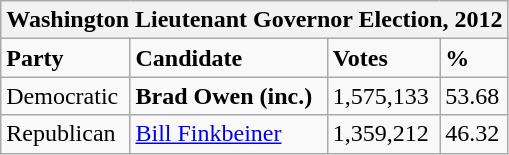<table class="wikitable">
<tr>
<th colspan="4">Washington Lieutenant Governor Election, 2012</th>
</tr>
<tr>
<td><strong>Party</strong></td>
<td><strong>Candidate</strong></td>
<td><strong>Votes</strong></td>
<td><strong>%</strong></td>
</tr>
<tr>
<td>Democratic</td>
<td><strong>Brad Owen (inc.)</strong></td>
<td>1,575,133</td>
<td>53.68</td>
</tr>
<tr>
<td>Republican</td>
<td><a href='#'>Bill Finkbeiner</a></td>
<td>1,359,212</td>
<td>46.32</td>
</tr>
</table>
